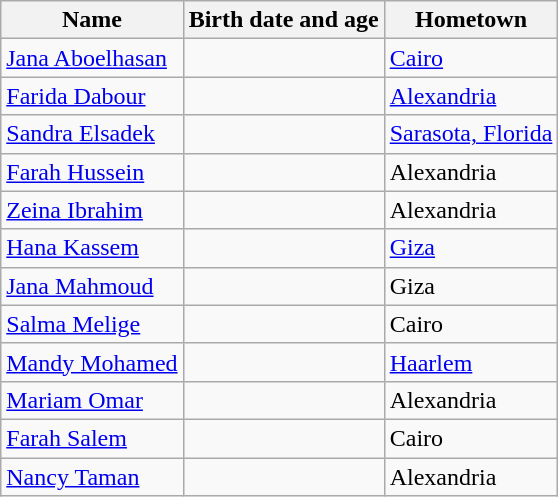<table class="wikitable">
<tr>
<th>Name</th>
<th>Birth date and age</th>
<th>Hometown</th>
</tr>
<tr>
<td><a href='#'>Jana Aboelhasan</a></td>
<td></td>
<td><a href='#'>Cairo</a></td>
</tr>
<tr>
<td><a href='#'>Farida Dabour</a></td>
<td></td>
<td><a href='#'>Alexandria</a></td>
</tr>
<tr>
<td><a href='#'>Sandra Elsadek</a></td>
<td></td>
<td><a href='#'>Sarasota, Florida</a></td>
</tr>
<tr>
<td><a href='#'>Farah Hussein</a></td>
<td></td>
<td>Alexandria</td>
</tr>
<tr>
<td><a href='#'>Zeina Ibrahim</a></td>
<td></td>
<td>Alexandria</td>
</tr>
<tr>
<td><a href='#'>Hana Kassem</a></td>
<td></td>
<td><a href='#'>Giza</a></td>
</tr>
<tr>
<td><a href='#'>Jana Mahmoud</a></td>
<td></td>
<td>Giza</td>
</tr>
<tr>
<td><a href='#'>Salma Melige</a></td>
<td></td>
<td>Cairo</td>
</tr>
<tr>
<td><a href='#'>Mandy Mohamed</a></td>
<td></td>
<td><a href='#'>Haarlem</a></td>
</tr>
<tr>
<td><a href='#'>Mariam Omar</a></td>
<td></td>
<td>Alexandria</td>
</tr>
<tr>
<td><a href='#'>Farah Salem</a></td>
<td></td>
<td>Cairo</td>
</tr>
<tr>
<td><a href='#'>Nancy Taman</a></td>
<td></td>
<td>Alexandria</td>
</tr>
</table>
